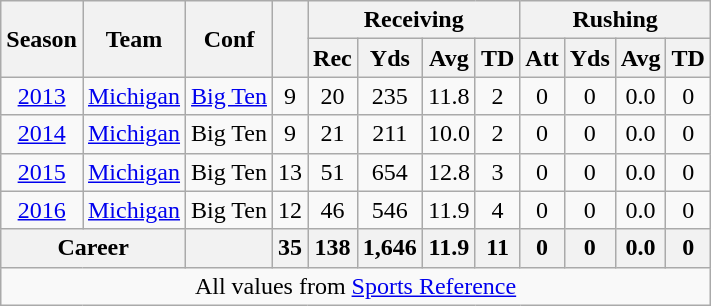<table class="wikitable" style="text-align:center;">
<tr>
<th rowspan="2">Season</th>
<th rowspan="2">Team</th>
<th rowspan="2">Conf</th>
<th rowspan="2"></th>
<th colspan="4">Receiving</th>
<th colspan="4">Rushing</th>
</tr>
<tr>
<th>Rec</th>
<th>Yds</th>
<th>Avg</th>
<th>TD</th>
<th>Att</th>
<th>Yds</th>
<th>Avg</th>
<th>TD</th>
</tr>
<tr>
<td><a href='#'>2013</a></td>
<td><a href='#'>Michigan</a></td>
<td><a href='#'>Big Ten</a></td>
<td>9</td>
<td>20</td>
<td>235</td>
<td>11.8</td>
<td>2</td>
<td>0</td>
<td>0</td>
<td>0.0</td>
<td>0</td>
</tr>
<tr>
<td><a href='#'>2014</a></td>
<td><a href='#'>Michigan</a></td>
<td>Big Ten</td>
<td>9</td>
<td>21</td>
<td>211</td>
<td>10.0</td>
<td>2</td>
<td>0</td>
<td>0</td>
<td>0.0</td>
<td>0</td>
</tr>
<tr>
<td><a href='#'>2015</a></td>
<td><a href='#'>Michigan</a></td>
<td>Big Ten</td>
<td>13</td>
<td>51</td>
<td>654</td>
<td>12.8</td>
<td>3</td>
<td>0</td>
<td>0</td>
<td>0.0</td>
<td>0</td>
</tr>
<tr>
<td><a href='#'>2016</a></td>
<td><a href='#'>Michigan</a></td>
<td>Big Ten</td>
<td>12</td>
<td>46</td>
<td>546</td>
<td>11.9</td>
<td>4</td>
<td>0</td>
<td>0</td>
<td>0.0</td>
<td>0</td>
</tr>
<tr>
<th colspan="2">Career</th>
<th></th>
<th>35</th>
<th>138</th>
<th>1,646</th>
<th>11.9</th>
<th>11</th>
<th>0</th>
<th>0</th>
<th>0.0</th>
<th>0</th>
</tr>
<tr>
<td colspan="12">All values from <a href='#'>Sports Reference</a></td>
</tr>
</table>
